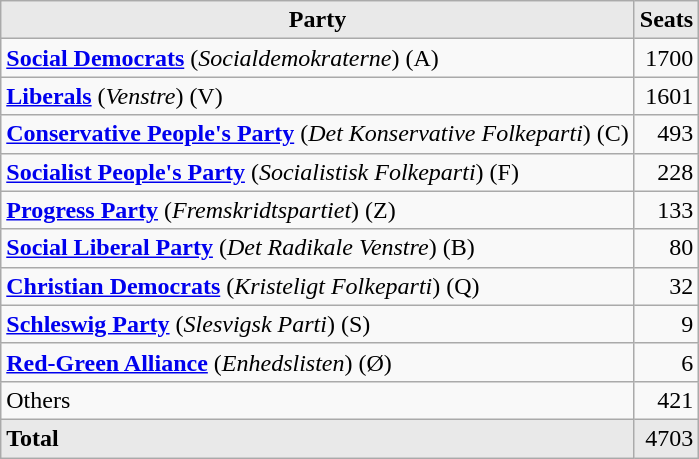<table class="wikitable">
<tr>
<th style="background-color:#E9E9E9">Party</th>
<th style="background-color:#E9E9E9">Seats</th>
</tr>
<tr>
<td><strong><a href='#'>Social Democrats</a></strong> (<em>Socialdemokraterne</em>) (A)</td>
<td align="right">1700</td>
</tr>
<tr>
<td><strong><a href='#'>Liberals</a></strong> (<em>Venstre</em>) (V)</td>
<td align="right">1601</td>
</tr>
<tr>
<td><strong><a href='#'>Conservative People's Party</a></strong> (<em>Det Konservative Folkeparti</em>) (C)</td>
<td align="right">493</td>
</tr>
<tr>
<td><strong><a href='#'>Socialist People's Party</a></strong> (<em>Socialistisk Folkeparti</em>) (F)</td>
<td align="right">228</td>
</tr>
<tr>
<td><strong><a href='#'>Progress Party</a></strong> (<em>Fremskridtspartiet</em>) (Z)</td>
<td align="right">133</td>
</tr>
<tr>
<td><strong><a href='#'>Social Liberal Party</a></strong> (<em>Det Radikale Venstre</em>) (B)</td>
<td align="right">80</td>
</tr>
<tr>
<td><strong><a href='#'>Christian Democrats</a></strong> (<em>Kristeligt Folkeparti</em>) (Q)</td>
<td align="right">32</td>
</tr>
<tr>
<td><strong><a href='#'>Schleswig Party</a></strong> (<em>Slesvigsk Parti</em>) (S)</td>
<td align="right">9</td>
</tr>
<tr>
<td><strong><a href='#'>Red-Green Alliance</a></strong> (<em>Enhedslisten</em>) (Ø)</td>
<td align="right">6</td>
</tr>
<tr>
<td>Others</td>
<td align="right">421</td>
</tr>
<tr>
<td style="background-color:#E9E9E9"><strong>Total</strong></td>
<td align="right" style="background-color:#E9E9E9">4703</td>
</tr>
</table>
